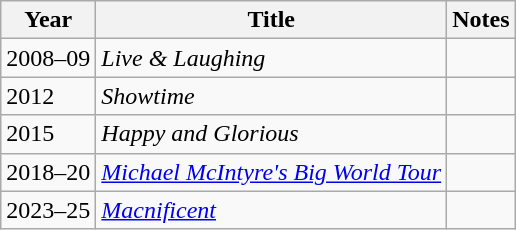<table class="wikitable sortable">
<tr>
<th>Year</th>
<th>Title</th>
<th>Notes</th>
</tr>
<tr>
<td>2008–09</td>
<td><em>Live & Laughing</em></td>
<td></td>
</tr>
<tr>
<td>2012</td>
<td><em>Showtime</em></td>
<td></td>
</tr>
<tr>
<td>2015</td>
<td><em>Happy and Glorious</em></td>
<td></td>
</tr>
<tr>
<td>2018–20</td>
<td><em><a href='#'>Michael McIntyre's Big World Tour</a></em></td>
<td></td>
</tr>
<tr>
<td>2023–25</td>
<td><em><a href='#'>Macnificent</a></em></td>
<td></td>
</tr>
</table>
